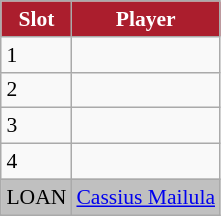<table class="wikitable" style="text-align:left; margin-left:1em; font-size:90%;">
<tr>
<th style="background:#AB1E2D; color:white; text-align:center;">Slot</th>
<th style="background:#AB1E2D; color:white; text-align:center;">Player</th>
</tr>
<tr>
<td>1</td>
<td></td>
</tr>
<tr>
<td>2</td>
<td></td>
</tr>
<tr>
<td>3</td>
<td></td>
</tr>
<tr>
<td>4</td>
<td></td>
</tr>
<tr>
<td bgcolor=#C0C0C0>LOAN</td>
<td colspan=2 style="text-align: center;" bgcolor=#C0C0C0> <a href='#'>Cassius Mailula</a></td>
</tr>
<tr>
</tr>
</table>
